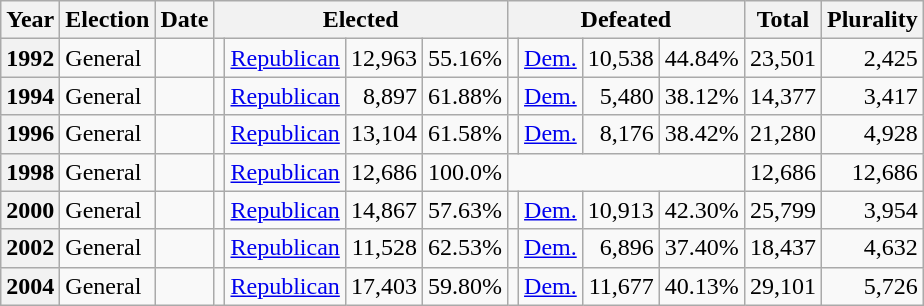<table class=wikitable>
<tr>
<th>Year</th>
<th>Election</th>
<th>Date</th>
<th ! colspan="4">Elected</th>
<th ! colspan="4">Defeated</th>
<th>Total</th>
<th>Plurality</th>
</tr>
<tr>
<th valign="top">1992</th>
<td valign="top">General</td>
<td valign="top"></td>
<td valign="top"></td>
<td valign="top" ><a href='#'>Republican</a></td>
<td valign="top" align="right">12,963</td>
<td valign="top" align="right">55.16%</td>
<td valign="top"></td>
<td valign="top" ><a href='#'>Dem.</a></td>
<td valign="top" align="right">10,538</td>
<td valign="top" align="right">44.84%</td>
<td valign="top" align="right">23,501</td>
<td valign="top" align="right">2,425</td>
</tr>
<tr>
<th valign="top">1994</th>
<td valign="top">General</td>
<td valign="top"></td>
<td valign="top"></td>
<td valign="top" ><a href='#'>Republican</a></td>
<td valign="top" align="right">8,897</td>
<td valign="top" align="right">61.88%</td>
<td valign="top"></td>
<td valign="top" ><a href='#'>Dem.</a></td>
<td valign="top" align="right">5,480</td>
<td valign="top" align="right">38.12%</td>
<td valign="top" align="right">14,377</td>
<td valign="top" align="right">3,417</td>
</tr>
<tr>
<th valign="top">1996</th>
<td valign="top">General</td>
<td valign="top"></td>
<td valign="top"></td>
<td valign="top" ><a href='#'>Republican</a></td>
<td valign="top" align="right">13,104</td>
<td valign="top" align="right">61.58%</td>
<td valign="top"></td>
<td valign="top" ><a href='#'>Dem.</a></td>
<td valign="top" align="right">8,176</td>
<td valign="top" align="right">38.42%</td>
<td valign="top" align="right">21,280</td>
<td valign="top" align="right">4,928</td>
</tr>
<tr>
<th valign="top">1998</th>
<td valign="top">General</td>
<td valign="top"></td>
<td valign="top"></td>
<td valign="top" ><a href='#'>Republican</a></td>
<td valign="top" align="right">12,686</td>
<td valign="top" align="right">100.0%</td>
<td valign="top" colspan="4"></td>
<td valign="top" align="right">12,686</td>
<td valign="top" align="right">12,686</td>
</tr>
<tr>
<th valign="top">2000</th>
<td valign="top">General</td>
<td valign="top"></td>
<td valign="top"></td>
<td valign="top" ><a href='#'>Republican</a></td>
<td valign="top" align="right">14,867</td>
<td valign="top" align="right">57.63%</td>
<td valign="top"></td>
<td valign="top" ><a href='#'>Dem.</a></td>
<td valign="top" align="right">10,913</td>
<td valign="top" align="right">42.30%</td>
<td valign="top" align="right">25,799</td>
<td valign="top" align="right">3,954</td>
</tr>
<tr>
<th valign="top">2002</th>
<td valign="top">General</td>
<td valign="top"></td>
<td valign="top"></td>
<td valign="top" ><a href='#'>Republican</a></td>
<td valign="top" align="right">11,528</td>
<td valign="top" align="right">62.53%</td>
<td valign="top"></td>
<td valign="top" ><a href='#'>Dem.</a></td>
<td valign="top" align="right">6,896</td>
<td valign="top" align="right">37.40%</td>
<td valign="top" align="right">18,437</td>
<td valign="top" align="right">4,632</td>
</tr>
<tr>
<th valign="top">2004</th>
<td valign="top">General</td>
<td valign="top"></td>
<td valign="top"></td>
<td valign="top" ><a href='#'>Republican</a></td>
<td valign="top" align="right">17,403</td>
<td valign="top" align="right">59.80%</td>
<td valign="top"></td>
<td valign="top" ><a href='#'>Dem.</a></td>
<td valign="top" align="right">11,677</td>
<td valign="top" align="right">40.13%</td>
<td valign="top" align="right">29,101</td>
<td valign="top" align="right">5,726</td>
</tr>
</table>
